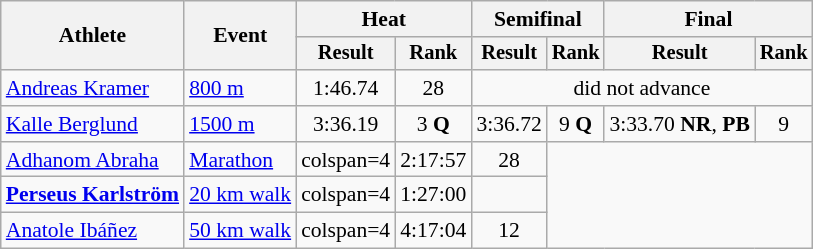<table class="wikitable" style="font-size:90%">
<tr>
<th rowspan="2">Athlete</th>
<th rowspan="2">Event</th>
<th colspan="2">Heat</th>
<th colspan="2">Semifinal</th>
<th colspan="2">Final</th>
</tr>
<tr style="font-size:95%">
<th>Result</th>
<th>Rank</th>
<th>Result</th>
<th>Rank</th>
<th>Result</th>
<th>Rank</th>
</tr>
<tr align=center>
<td align=left><a href='#'>Andreas Kramer</a></td>
<td align=left><a href='#'>800 m</a></td>
<td>1:46.74</td>
<td>28</td>
<td colspan=4>did not advance</td>
</tr>
<tr align=center>
<td align=left><a href='#'>Kalle Berglund</a></td>
<td align=left><a href='#'>1500 m</a></td>
<td>3:36.19</td>
<td>3 <strong>Q</strong></td>
<td>3:36.72</td>
<td>9 <strong>Q</strong></td>
<td>3:33.70 <strong>NR</strong>, <strong>PB</strong></td>
<td>9</td>
</tr>
<tr align=center>
<td align=left><a href='#'>Adhanom Abraha</a></td>
<td align=left><a href='#'>Marathon</a></td>
<td>colspan=4 </td>
<td>2:17:57</td>
<td>28</td>
</tr>
<tr align=center>
<td align=left><strong><a href='#'>Perseus Karlström</a></strong></td>
<td align=left><a href='#'>20 km walk</a></td>
<td>colspan=4 </td>
<td>1:27:00</td>
<td></td>
</tr>
<tr align=center>
<td align=left><a href='#'>Anatole Ibáñez</a></td>
<td align=left><a href='#'>50 km walk</a></td>
<td>colspan=4 </td>
<td>4:17:04</td>
<td>12</td>
</tr>
</table>
